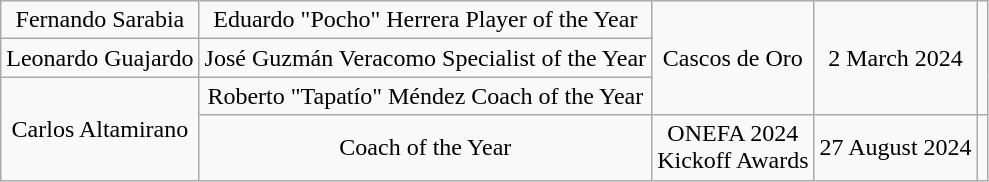<table class="wikitable sortable sortable" style="text-align: center">
<tr>
<td>Fernando Sarabia</td>
<td>Eduardo "Pocho" Herrera Player of the Year</td>
<td rowspan="3">Cascos de Oro</td>
<td rowspan="3">2 March 2024</td>
<td rowspan="3"></td>
</tr>
<tr>
<td>Leonardo Guajardo</td>
<td>José Guzmán Veracomo Specialist of the Year</td>
</tr>
<tr>
<td rowspan="2">Carlos Altamirano</td>
<td>Roberto "Tapatío" Méndez Coach of the Year</td>
</tr>
<tr>
<td>Coach of the Year</td>
<td>ONEFA 2024<br>Kickoff Awards</td>
<td>27 August 2024</td>
<td></td>
</tr>
</table>
